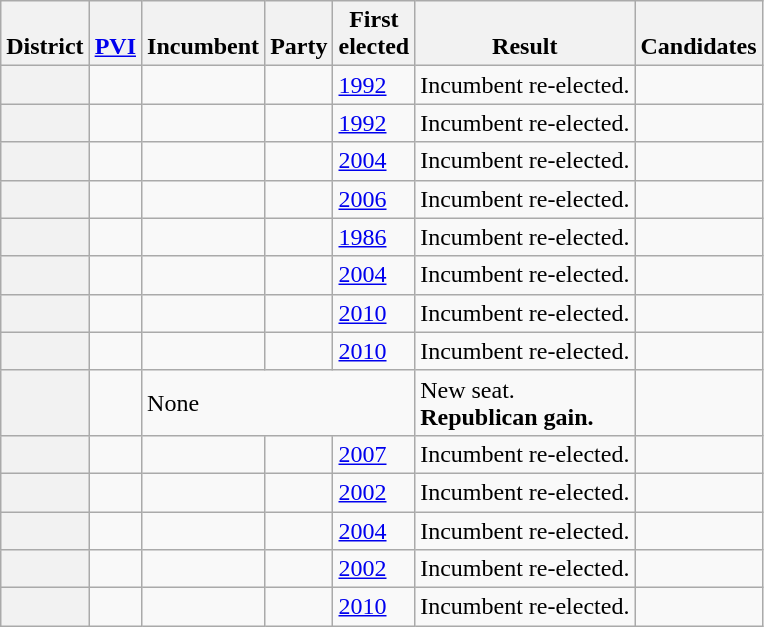<table class="wikitable sortable">
<tr valign=bottom>
<th>District</th>
<th><a href='#'>PVI</a></th>
<th>Incumbent</th>
<th>Party</th>
<th>First<br>elected</th>
<th>Result</th>
<th>Candidates</th>
</tr>
<tr>
<th></th>
<td></td>
<td></td>
<td></td>
<td><a href='#'>1992</a></td>
<td>Incumbent re-elected.</td>
<td nowrap></td>
</tr>
<tr>
<th></th>
<td></td>
<td></td>
<td></td>
<td><a href='#'>1992</a></td>
<td>Incumbent re-elected.</td>
<td nowrap></td>
</tr>
<tr>
<th></th>
<td></td>
<td></td>
<td></td>
<td><a href='#'>2004</a></td>
<td>Incumbent re-elected.</td>
<td nowrap></td>
</tr>
<tr>
<th></th>
<td></td>
<td></td>
<td></td>
<td><a href='#'>2006</a></td>
<td>Incumbent re-elected.</td>
<td nowrap></td>
</tr>
<tr>
<th></th>
<td></td>
<td></td>
<td></td>
<td><a href='#'>1986</a></td>
<td>Incumbent re-elected.</td>
<td nowrap></td>
</tr>
<tr>
<th></th>
<td></td>
<td></td>
<td></td>
<td><a href='#'>2004</a></td>
<td>Incumbent re-elected.</td>
<td nowrap></td>
</tr>
<tr>
<th></th>
<td></td>
<td></td>
<td></td>
<td><a href='#'>2010</a></td>
<td>Incumbent re-elected.</td>
<td nowrap></td>
</tr>
<tr>
<th></th>
<td></td>
<td></td>
<td></td>
<td><a href='#'>2010</a></td>
<td>Incumbent re-elected.</td>
<td nowrap></td>
</tr>
<tr>
<th></th>
<td></td>
<td colspan=3 data-sort-value="ZZZ">None </td>
<td>New seat.<br><strong>Republican gain.</strong></td>
<td nowrap></td>
</tr>
<tr>
<th></th>
<td></td>
<td></td>
<td></td>
<td><a href='#'>2007 </a></td>
<td>Incumbent re-elected.</td>
<td nowrap></td>
</tr>
<tr>
<th></th>
<td></td>
<td></td>
<td></td>
<td><a href='#'>2002</a></td>
<td>Incumbent re-elected.</td>
<td nowrap></td>
</tr>
<tr>
<th></th>
<td></td>
<td></td>
<td></td>
<td><a href='#'>2004</a></td>
<td>Incumbent re-elected.</td>
<td nowrap></td>
</tr>
<tr>
<th></th>
<td></td>
<td></td>
<td></td>
<td><a href='#'>2002</a></td>
<td>Incumbent re-elected.</td>
<td nowrap></td>
</tr>
<tr>
<th></th>
<td></td>
<td><br></td>
<td></td>
<td><a href='#'>2010 </a></td>
<td>Incumbent re-elected.</td>
<td nowrap></td>
</tr>
</table>
